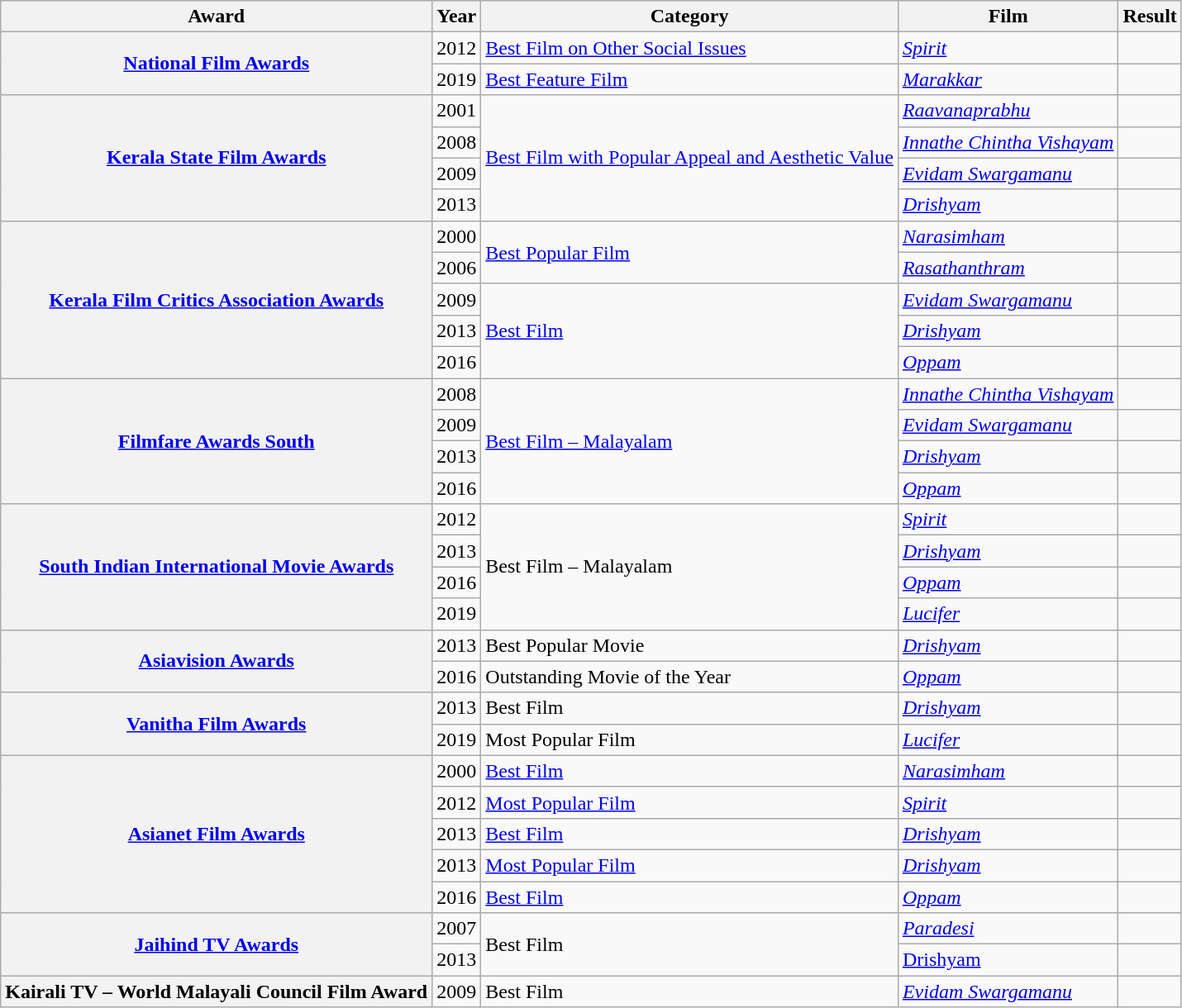<table class="wikitable plainrowheaders">
<tr>
<th>Award</th>
<th>Year</th>
<th>Category</th>
<th>Film</th>
<th>Result</th>
</tr>
<tr>
<th scope="row" rowspan="2"><a href='#'>National Film Awards</a></th>
<td>2012</td>
<td><a href='#'>Best Film on Other Social Issues</a></td>
<td><em><a href='#'>Spirit</a></em></td>
<td></td>
</tr>
<tr>
<td>2019</td>
<td><a href='#'>Best Feature Film</a></td>
<td><em><a href='#'>Marakkar</a></em></td>
<td></td>
</tr>
<tr>
<th scope="row" rowspan="4"><a href='#'>Kerala State Film Awards</a></th>
<td>2001</td>
<td rowspan="4"><a href='#'>Best Film with Popular Appeal and Aesthetic Value</a></td>
<td><em><a href='#'>Raavanaprabhu</a></em></td>
<td></td>
</tr>
<tr>
<td>2008</td>
<td><em><a href='#'>Innathe Chintha Vishayam</a></em></td>
<td></td>
</tr>
<tr>
<td>2009</td>
<td><em><a href='#'>Evidam Swargamanu</a></em></td>
<td></td>
</tr>
<tr>
<td>2013</td>
<td><em><a href='#'>Drishyam</a></em></td>
<td></td>
</tr>
<tr>
<th scope="row" rowspan="5"><a href='#'>Kerala Film Critics Association Awards</a></th>
<td>2000</td>
<td rowspan="2"><a href='#'>Best Popular Film</a></td>
<td><em><a href='#'>Narasimham</a></em></td>
<td></td>
</tr>
<tr>
<td>2006</td>
<td><em><a href='#'>Rasathanthram</a></em></td>
<td></td>
</tr>
<tr>
<td>2009</td>
<td rowspan="3"><a href='#'>Best Film</a></td>
<td><em><a href='#'>Evidam Swargamanu</a></em></td>
<td></td>
</tr>
<tr>
<td>2013</td>
<td><em><a href='#'>Drishyam</a></em></td>
<td></td>
</tr>
<tr>
<td>2016</td>
<td><em><a href='#'>Oppam</a></em></td>
<td></td>
</tr>
<tr>
<th scope="row" rowspan="4"><a href='#'>Filmfare Awards South</a></th>
<td>2008</td>
<td rowspan="4"><a href='#'>Best Film – Malayalam</a></td>
<td><em><a href='#'>Innathe Chintha Vishayam</a></em></td>
<td></td>
</tr>
<tr>
<td>2009</td>
<td><em><a href='#'>Evidam Swargamanu</a></em></td>
<td></td>
</tr>
<tr>
<td>2013</td>
<td><em><a href='#'>Drishyam</a></em></td>
<td></td>
</tr>
<tr>
<td>2016</td>
<td><em><a href='#'>Oppam</a></em></td>
<td></td>
</tr>
<tr>
<th scope="row" rowspan="4"><a href='#'>South Indian International Movie Awards</a></th>
<td>2012</td>
<td rowspan="4">Best Film – Malayalam</td>
<td><em><a href='#'>Spirit</a></em></td>
<td></td>
</tr>
<tr>
<td>2013</td>
<td><em><a href='#'>Drishyam</a></em></td>
<td></td>
</tr>
<tr>
<td>2016</td>
<td><em><a href='#'>Oppam</a></em></td>
<td></td>
</tr>
<tr>
<td>2019</td>
<td><em><a href='#'>Lucifer</a></em></td>
<td></td>
</tr>
<tr>
<th scope="row" rowspan="2"><a href='#'>Asiavision Awards</a></th>
<td>2013</td>
<td>Best Popular Movie</td>
<td><em><a href='#'>Drishyam</a></em></td>
<td></td>
</tr>
<tr>
<td>2016</td>
<td>Outstanding Movie of the Year</td>
<td><em><a href='#'>Oppam</a></em></td>
<td></td>
</tr>
<tr>
<th scope="row" rowspan="2"><a href='#'>Vanitha Film Awards</a></th>
<td>2013</td>
<td>Best Film</td>
<td><em><a href='#'>Drishyam</a></em></td>
<td></td>
</tr>
<tr>
<td>2019</td>
<td>Most Popular Film</td>
<td><em><a href='#'>Lucifer</a></em></td>
<td></td>
</tr>
<tr>
<th scope="row" rowspan="5"><a href='#'>Asianet Film Awards</a></th>
<td>2000</td>
<td><a href='#'>Best Film</a></td>
<td><em><a href='#'>Narasimham</a></em></td>
<td></td>
</tr>
<tr>
<td>2012</td>
<td><a href='#'>Most Popular Film</a></td>
<td><em><a href='#'>Spirit</a></em></td>
<td></td>
</tr>
<tr>
<td>2013</td>
<td><a href='#'>Best Film</a></td>
<td><em><a href='#'>Drishyam</a></em></td>
<td></td>
</tr>
<tr>
<td>2013</td>
<td><a href='#'>Most Popular Film</a></td>
<td><em><a href='#'>Drishyam</a></em></td>
<td></td>
</tr>
<tr>
<td>2016</td>
<td><a href='#'>Best Film</a></td>
<td><em><a href='#'>Oppam</a></em></td>
<td></td>
</tr>
<tr>
<th scope="row" rowspan="2"><a href='#'>Jaihind TV Awards</a></th>
<td>2007</td>
<td rowspan="2">Best Film</td>
<td><em><a href='#'>Paradesi</a></em></td>
<td></td>
</tr>
<tr>
<td>2013</td>
<td><a href='#'>Drishyam</a></td>
<td></td>
</tr>
<tr>
<th scope="row">Kairali TV – World Malayali Council Film Award</th>
<td>2009</td>
<td>Best Film</td>
<td><em><a href='#'>Evidam Swargamanu</a></em></td>
<td></td>
</tr>
</table>
